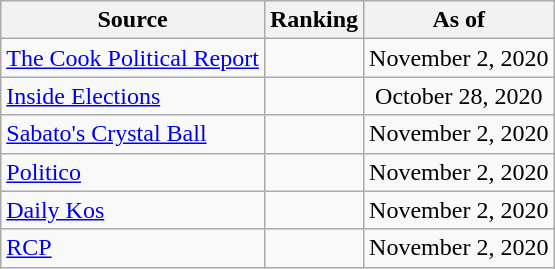<table class="wikitable" style="text-align:center">
<tr>
<th>Source</th>
<th>Ranking</th>
<th>As of</th>
</tr>
<tr>
<td align=left><a href='#'>The Cook Political Report</a></td>
<td></td>
<td>November 2, 2020</td>
</tr>
<tr>
<td align=left><a href='#'>Inside Elections</a></td>
<td></td>
<td>October 28, 2020</td>
</tr>
<tr>
<td align=left><a href='#'>Sabato's Crystal Ball</a></td>
<td></td>
<td>November 2, 2020</td>
</tr>
<tr>
<td align="left"><a href='#'>Politico</a></td>
<td></td>
<td>November 2, 2020</td>
</tr>
<tr>
<td align="left"><a href='#'>Daily Kos</a></td>
<td></td>
<td>November 2, 2020</td>
</tr>
<tr>
<td align="left"><a href='#'>RCP</a></td>
<td></td>
<td>November 2, 2020</td>
</tr>
</table>
